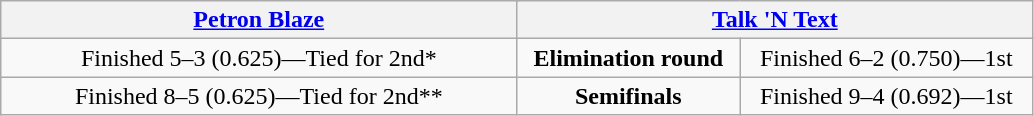<table class=wikitable>
<tr align=center>
<th colspan=2 width=45%><a href='#'>Petron Blaze</a></th>
<th colspan=2 width=45%><a href='#'>Talk 'N Text</a></th>
</tr>
<tr align=center>
<td>Finished 5–3 (0.625)—Tied for 2nd*</td>
<td colspan=2><strong>Elimination round</strong></td>
<td>Finished 6–2 (0.750)—1st</td>
</tr>
<tr align=center>
<td>Finished 8–5 (0.625)—Tied for 2nd**</td>
<td colspan=2><strong>Semifinals</strong></td>
<td>Finished 9–4 (0.692)—1st</td>
</tr>
</table>
